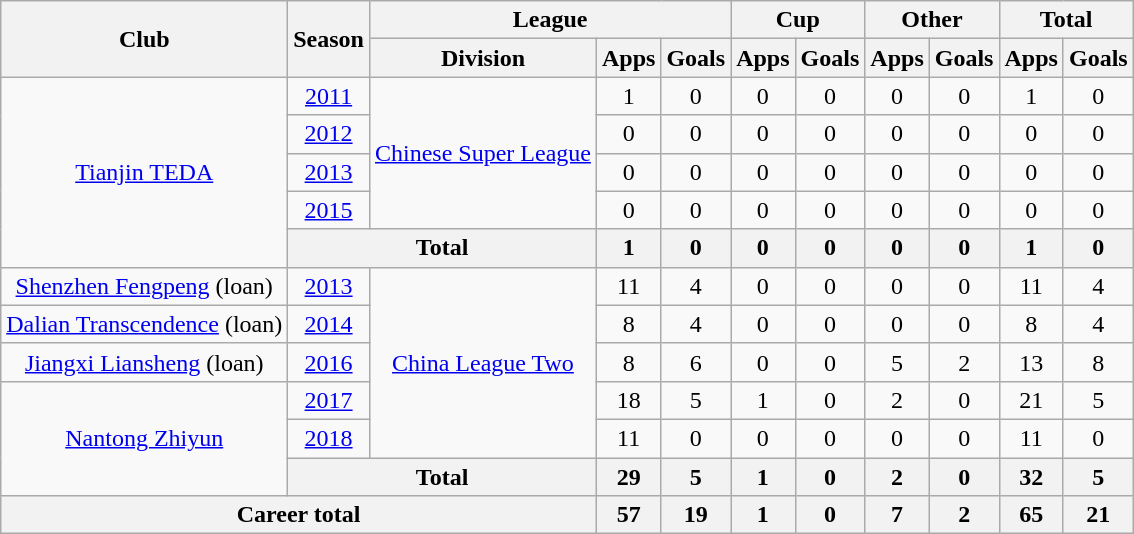<table class="wikitable" style="text-align: center">
<tr>
<th rowspan="2">Club</th>
<th rowspan="2">Season</th>
<th colspan="3">League</th>
<th colspan="2">Cup</th>
<th colspan="2">Other</th>
<th colspan="2">Total</th>
</tr>
<tr>
<th>Division</th>
<th>Apps</th>
<th>Goals</th>
<th>Apps</th>
<th>Goals</th>
<th>Apps</th>
<th>Goals</th>
<th>Apps</th>
<th>Goals</th>
</tr>
<tr>
<td rowspan="5"><a href='#'>Tianjin TEDA</a></td>
<td><a href='#'>2011</a></td>
<td rowspan="4"><a href='#'>Chinese Super League</a></td>
<td>1</td>
<td>0</td>
<td>0</td>
<td>0</td>
<td>0</td>
<td>0</td>
<td>1</td>
<td>0</td>
</tr>
<tr>
<td><a href='#'>2012</a></td>
<td>0</td>
<td>0</td>
<td>0</td>
<td>0</td>
<td>0</td>
<td>0</td>
<td>0</td>
<td>0</td>
</tr>
<tr>
<td><a href='#'>2013</a></td>
<td>0</td>
<td>0</td>
<td>0</td>
<td>0</td>
<td>0</td>
<td>0</td>
<td>0</td>
<td>0</td>
</tr>
<tr>
<td><a href='#'>2015</a></td>
<td>0</td>
<td>0</td>
<td>0</td>
<td>0</td>
<td>0</td>
<td>0</td>
<td>0</td>
<td>0</td>
</tr>
<tr>
<th colspan=2>Total</th>
<th>1</th>
<th>0</th>
<th>0</th>
<th>0</th>
<th>0</th>
<th>0</th>
<th>1</th>
<th>0</th>
</tr>
<tr>
<td><a href='#'>Shenzhen Fengpeng</a> (loan)</td>
<td><a href='#'>2013</a></td>
<td rowspan="5"><a href='#'>China League Two</a></td>
<td>11</td>
<td>4</td>
<td>0</td>
<td>0</td>
<td>0</td>
<td>0</td>
<td>11</td>
<td>4</td>
</tr>
<tr>
<td><a href='#'>Dalian Transcendence</a> (loan)</td>
<td><a href='#'>2014</a></td>
<td>8</td>
<td>4</td>
<td>0</td>
<td>0</td>
<td>0</td>
<td>0</td>
<td>8</td>
<td>4</td>
</tr>
<tr>
<td><a href='#'>Jiangxi Liansheng</a> (loan)</td>
<td><a href='#'>2016</a></td>
<td>8</td>
<td>6</td>
<td>0</td>
<td>0</td>
<td>5</td>
<td>2</td>
<td>13</td>
<td>8</td>
</tr>
<tr>
<td rowspan="3"><a href='#'>Nantong Zhiyun</a></td>
<td><a href='#'>2017</a></td>
<td>18</td>
<td>5</td>
<td>1</td>
<td>0</td>
<td>2</td>
<td>0</td>
<td>21</td>
<td>5</td>
</tr>
<tr>
<td><a href='#'>2018</a></td>
<td>11</td>
<td>0</td>
<td>0</td>
<td>0</td>
<td>0</td>
<td>0</td>
<td>11</td>
<td>0</td>
</tr>
<tr>
<th colspan=2>Total</th>
<th>29</th>
<th>5</th>
<th>1</th>
<th>0</th>
<th>2</th>
<th>0</th>
<th>32</th>
<th>5</th>
</tr>
<tr>
<th colspan=3>Career total</th>
<th>57</th>
<th>19</th>
<th>1</th>
<th>0</th>
<th>7</th>
<th>2</th>
<th>65</th>
<th>21</th>
</tr>
</table>
